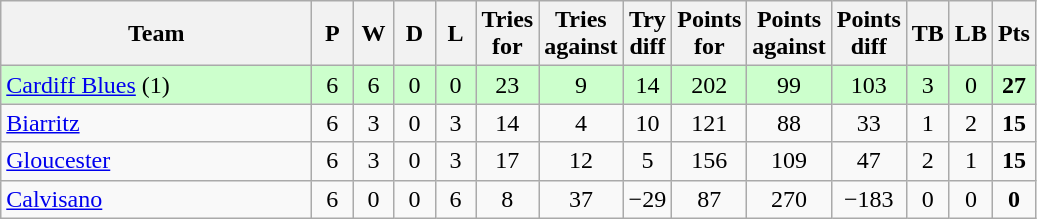<table class="wikitable" style="text-align: center;">
<tr>
<th style="width:200px;">Team</th>
<th width="20">P</th>
<th width="20">W</th>
<th width="20">D</th>
<th width="20">L</th>
<th width="20">Tries for</th>
<th width="20">Tries against</th>
<th width="20">Try diff</th>
<th width="20">Points for</th>
<th width="20">Points against</th>
<th width="25">Points diff</th>
<th width="20">TB</th>
<th width="20">LB</th>
<th width="20">Pts</th>
</tr>
<tr style="background:#cfc;">
<td align=left> <a href='#'>Cardiff Blues</a> (1)</td>
<td>6</td>
<td>6</td>
<td>0</td>
<td>0</td>
<td>23</td>
<td>9</td>
<td>14</td>
<td>202</td>
<td>99</td>
<td>103</td>
<td>3</td>
<td>0</td>
<td><strong>27</strong></td>
</tr>
<tr>
<td align=left> <a href='#'>Biarritz</a></td>
<td>6</td>
<td>3</td>
<td>0</td>
<td>3</td>
<td>14</td>
<td>4</td>
<td>10</td>
<td>121</td>
<td>88</td>
<td>33</td>
<td>1</td>
<td>2</td>
<td><strong>15</strong></td>
</tr>
<tr>
<td align=left> <a href='#'>Gloucester</a></td>
<td>6</td>
<td>3</td>
<td>0</td>
<td>3</td>
<td>17</td>
<td>12</td>
<td>5</td>
<td>156</td>
<td>109</td>
<td>47</td>
<td>2</td>
<td>1</td>
<td><strong>15</strong></td>
</tr>
<tr>
<td align=left> <a href='#'>Calvisano</a></td>
<td>6</td>
<td>0</td>
<td>0</td>
<td>6</td>
<td>8</td>
<td>37</td>
<td>−29</td>
<td>87</td>
<td>270</td>
<td>−183</td>
<td>0</td>
<td>0</td>
<td><strong>0</strong></td>
</tr>
</table>
